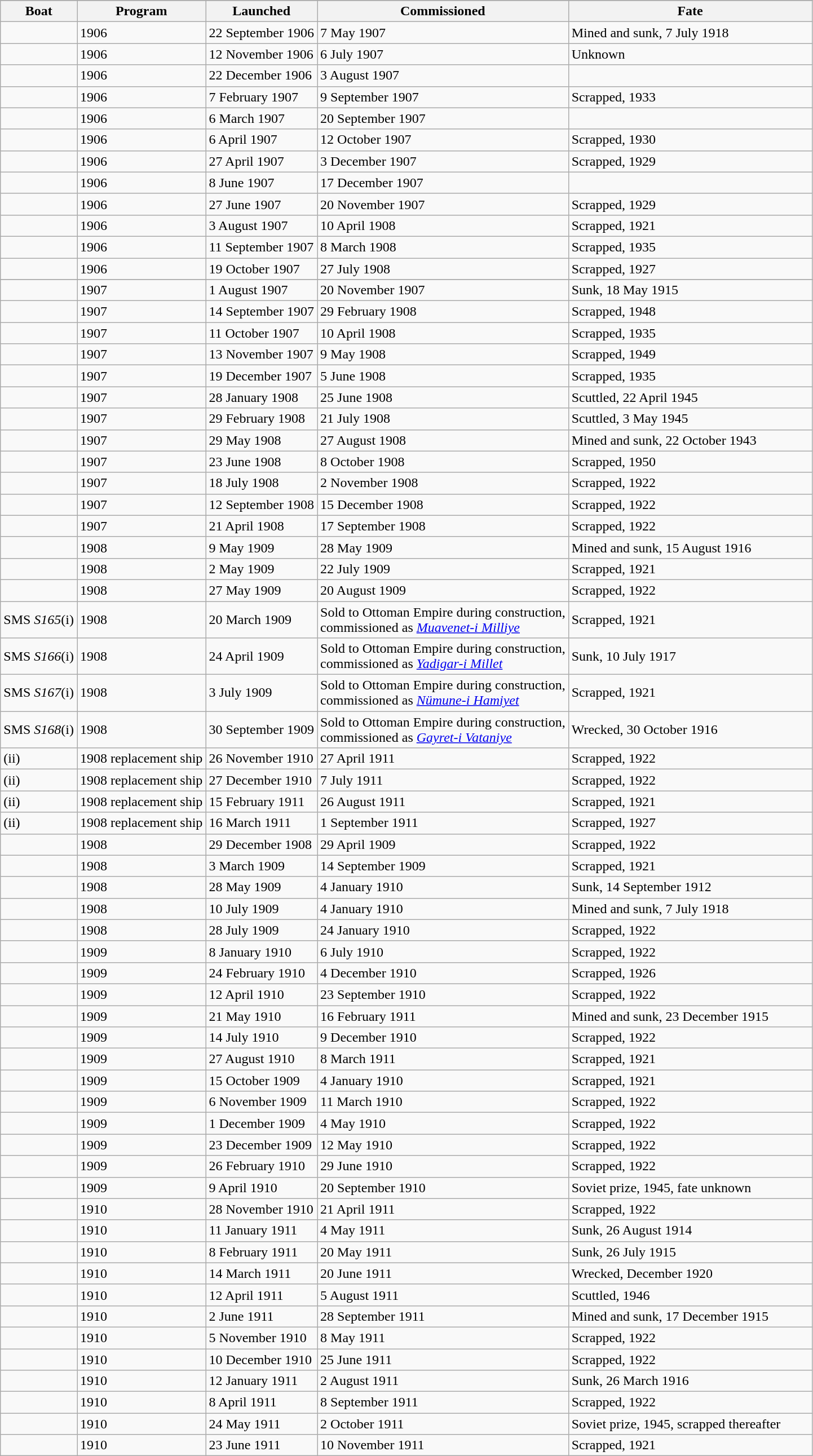<table class="wikitable nowraplinks">
<tr>
</tr>
<tr>
<th>Boat</th>
<th>Program</th>
<th>Launched</th>
<th>Commissioned</th>
<th width=30%>Fate</th>
</tr>
<tr>
<td></td>
<td>1906</td>
<td>22 September 1906</td>
<td>7 May 1907</td>
<td>Mined and sunk, 7 July 1918</td>
</tr>
<tr>
<td></td>
<td>1906</td>
<td>12 November 1906</td>
<td>6 July 1907</td>
<td>Unknown</td>
</tr>
<tr>
<td></td>
<td>1906</td>
<td>22 December 1906</td>
<td>3 August 1907</td>
<td></td>
</tr>
<tr>
<td></td>
<td>1906</td>
<td>7 February 1907</td>
<td>9 September 1907</td>
<td>Scrapped, 1933</td>
</tr>
<tr>
<td></td>
<td>1906</td>
<td>6 March 1907</td>
<td>20 September 1907</td>
<td></td>
</tr>
<tr>
<td></td>
<td>1906</td>
<td>6 April 1907</td>
<td>12 October 1907</td>
<td>Scrapped, 1930</td>
</tr>
<tr>
<td></td>
<td>1906</td>
<td>27 April 1907</td>
<td>3 December 1907</td>
<td>Scrapped, 1929</td>
</tr>
<tr>
<td></td>
<td>1906</td>
<td>8 June 1907</td>
<td>17 December 1907</td>
<td></td>
</tr>
<tr>
<td></td>
<td>1906</td>
<td>27 June 1907</td>
<td>20 November 1907</td>
<td>Scrapped, 1929</td>
</tr>
<tr>
<td></td>
<td>1906</td>
<td>3 August 1907</td>
<td>10 April 1908</td>
<td>Scrapped, 1921</td>
</tr>
<tr>
<td></td>
<td>1906</td>
<td>11 September 1907</td>
<td>8 March 1908</td>
<td>Scrapped, 1935</td>
</tr>
<tr>
<td></td>
<td>1906</td>
<td>19 October 1907</td>
<td>27 July 1908</td>
<td>Scrapped, 1927</td>
</tr>
<tr>
</tr>
<tr>
<td></td>
<td>1907</td>
<td>1 August 1907</td>
<td>20 November 1907</td>
<td>Sunk, 18 May 1915</td>
</tr>
<tr>
<td></td>
<td>1907</td>
<td>14 September 1907</td>
<td>29 February 1908</td>
<td>Scrapped, 1948</td>
</tr>
<tr>
<td></td>
<td>1907</td>
<td>11 October 1907</td>
<td>10 April 1908</td>
<td>Scrapped, 1935</td>
</tr>
<tr>
<td></td>
<td>1907</td>
<td>13 November 1907</td>
<td>9 May 1908</td>
<td>Scrapped, 1949</td>
</tr>
<tr>
<td></td>
<td>1907</td>
<td>19 December 1907</td>
<td>5 June 1908</td>
<td>Scrapped, 1935</td>
</tr>
<tr>
<td></td>
<td>1907</td>
<td>28 January 1908</td>
<td>25 June 1908</td>
<td>Scuttled, 22 April 1945</td>
</tr>
<tr>
<td></td>
<td>1907</td>
<td>29 February 1908</td>
<td>21 July 1908</td>
<td>Scuttled, 3 May 1945</td>
</tr>
<tr>
<td></td>
<td>1907</td>
<td>29 May 1908</td>
<td>27 August 1908</td>
<td>Mined and sunk, 22 October 1943</td>
</tr>
<tr>
<td></td>
<td>1907</td>
<td>23 June 1908</td>
<td>8 October 1908</td>
<td>Scrapped, 1950</td>
</tr>
<tr>
<td></td>
<td>1907</td>
<td>18 July 1908</td>
<td>2 November 1908</td>
<td>Scrapped, 1922</td>
</tr>
<tr>
<td></td>
<td>1907</td>
<td>12 September 1908</td>
<td>15 December 1908</td>
<td>Scrapped, 1922</td>
</tr>
<tr>
<td></td>
<td>1907</td>
<td>21 April 1908</td>
<td>17 September 1908</td>
<td>Scrapped, 1922</td>
</tr>
<tr>
<td></td>
<td>1908</td>
<td>9 May 1909</td>
<td>28 May 1909</td>
<td>Mined and sunk, 15 August 1916</td>
</tr>
<tr>
<td></td>
<td>1908</td>
<td>2 May 1909</td>
<td>22 July 1909</td>
<td>Scrapped, 1921</td>
</tr>
<tr>
<td></td>
<td>1908</td>
<td>27 May 1909</td>
<td>20 August 1909</td>
<td>Scrapped, 1922</td>
</tr>
<tr>
<td>SMS <em>S165</em>(i)</td>
<td>1908</td>
<td>20 March 1909</td>
<td>Sold to Ottoman Empire during construction,<br>commissioned as <em><a href='#'>Muavenet-i Milliye</a></em></td>
<td>Scrapped, 1921</td>
</tr>
<tr>
<td>SMS <em>S166</em>(i)</td>
<td>1908</td>
<td>24 April 1909</td>
<td>Sold to Ottoman Empire during construction,<br>commissioned as <em><a href='#'>Yadigar-i Millet</a></em></td>
<td>Sunk, 10 July 1917</td>
</tr>
<tr>
<td>SMS <em>S167</em>(i)</td>
<td>1908</td>
<td>3 July 1909</td>
<td>Sold to Ottoman Empire during construction,<br>commissioned as <em><a href='#'>Nümune-i Hamiyet</a></em></td>
<td>Scrapped, 1921</td>
</tr>
<tr>
<td>SMS <em>S168</em>(i)</td>
<td>1908</td>
<td>30 September 1909</td>
<td>Sold to Ottoman Empire during construction,<br>commissioned as <em><a href='#'>Gayret-i Vataniye</a></em></td>
<td>Wrecked, 30 October 1916</td>
</tr>
<tr>
<td> (ii)</td>
<td>1908 replacement ship</td>
<td>26 November 1910</td>
<td>27 April 1911</td>
<td>Scrapped, 1922</td>
</tr>
<tr>
<td> (ii)</td>
<td>1908 replacement ship</td>
<td>27 December 1910</td>
<td>7 July 1911</td>
<td>Scrapped, 1922</td>
</tr>
<tr>
<td> (ii)</td>
<td>1908 replacement ship</td>
<td>15 February 1911</td>
<td>26 August 1911</td>
<td>Scrapped, 1921</td>
</tr>
<tr>
<td> (ii)</td>
<td>1908 replacement ship</td>
<td>16 March 1911</td>
<td>1 September 1911</td>
<td>Scrapped, 1927</td>
</tr>
<tr>
<td></td>
<td>1908</td>
<td>29 December 1908</td>
<td>29 April 1909</td>
<td>Scrapped, 1922</td>
</tr>
<tr>
<td></td>
<td>1908</td>
<td>3 March 1909</td>
<td>14 September 1909</td>
<td>Scrapped, 1921</td>
</tr>
<tr>
<td></td>
<td>1908</td>
<td>28 May 1909</td>
<td>4 January 1910</td>
<td>Sunk, 14 September 1912</td>
</tr>
<tr>
<td></td>
<td>1908</td>
<td>10 July 1909</td>
<td>4 January 1910</td>
<td>Mined and sunk, 7 July 1918</td>
</tr>
<tr>
<td></td>
<td>1908</td>
<td>28 July 1909</td>
<td>24 January 1910</td>
<td>Scrapped, 1922</td>
</tr>
<tr>
<td></td>
<td>1909</td>
<td>8 January 1910</td>
<td>6 July 1910</td>
<td>Scrapped, 1922</td>
</tr>
<tr>
<td></td>
<td>1909</td>
<td>24 February 1910</td>
<td>4 December 1910</td>
<td>Scrapped, 1926</td>
</tr>
<tr>
<td></td>
<td>1909</td>
<td>12 April 1910</td>
<td>23 September 1910</td>
<td>Scrapped, 1922</td>
</tr>
<tr>
<td></td>
<td>1909</td>
<td>21 May 1910</td>
<td>16 February 1911</td>
<td>Mined and sunk, 23 December 1915</td>
</tr>
<tr>
<td></td>
<td>1909</td>
<td>14 July 1910</td>
<td>9 December 1910</td>
<td>Scrapped, 1922</td>
</tr>
<tr>
<td></td>
<td>1909</td>
<td>27 August 1910</td>
<td>8 March 1911</td>
<td>Scrapped, 1921</td>
</tr>
<tr>
<td></td>
<td>1909</td>
<td>15 October 1909</td>
<td>4 January 1910</td>
<td>Scrapped, 1921</td>
</tr>
<tr>
<td></td>
<td>1909</td>
<td>6 November 1909</td>
<td>11 March 1910</td>
<td>Scrapped, 1922</td>
</tr>
<tr>
<td></td>
<td>1909</td>
<td>1 December 1909</td>
<td>4 May 1910</td>
<td>Scrapped, 1922</td>
</tr>
<tr>
<td></td>
<td>1909</td>
<td>23 December 1909</td>
<td>12 May 1910</td>
<td>Scrapped, 1922</td>
</tr>
<tr>
<td></td>
<td>1909</td>
<td>26 February 1910</td>
<td>29 June 1910</td>
<td>Scrapped, 1922</td>
</tr>
<tr>
<td></td>
<td>1909</td>
<td>9 April 1910</td>
<td>20 September 1910</td>
<td>Soviet prize, 1945, fate unknown</td>
</tr>
<tr>
<td></td>
<td>1910</td>
<td>28 November 1910</td>
<td>21 April 1911</td>
<td>Scrapped, 1922</td>
</tr>
<tr>
<td></td>
<td>1910</td>
<td>11 January 1911</td>
<td>4 May 1911</td>
<td>Sunk, 26 August 1914</td>
</tr>
<tr>
<td></td>
<td>1910</td>
<td>8 February 1911</td>
<td>20 May 1911</td>
<td>Sunk, 26 July 1915</td>
</tr>
<tr>
<td></td>
<td>1910</td>
<td>14 March 1911</td>
<td>20 June 1911</td>
<td>Wrecked, December 1920</td>
</tr>
<tr>
<td></td>
<td>1910</td>
<td>12 April 1911</td>
<td>5 August 1911</td>
<td>Scuttled, 1946</td>
</tr>
<tr>
<td></td>
<td>1910</td>
<td>2 June 1911</td>
<td>28 September 1911</td>
<td>Mined and sunk, 17 December 1915</td>
</tr>
<tr>
<td></td>
<td>1910</td>
<td>5 November 1910</td>
<td>8 May 1911</td>
<td>Scrapped, 1922</td>
</tr>
<tr>
<td></td>
<td>1910</td>
<td>10 December 1910</td>
<td>25 June 1911</td>
<td>Scrapped, 1922</td>
</tr>
<tr>
<td></td>
<td>1910</td>
<td>12 January 1911</td>
<td>2 August 1911</td>
<td>Sunk, 26 March 1916</td>
</tr>
<tr>
<td></td>
<td>1910</td>
<td>8 April 1911</td>
<td>8 September 1911</td>
<td>Scrapped, 1922</td>
</tr>
<tr>
<td></td>
<td>1910</td>
<td>24 May 1911</td>
<td>2 October 1911</td>
<td>Soviet prize, 1945, scrapped thereafter</td>
</tr>
<tr>
<td></td>
<td>1910</td>
<td>23 June 1911</td>
<td>10 November 1911</td>
<td>Scrapped, 1921</td>
</tr>
</table>
